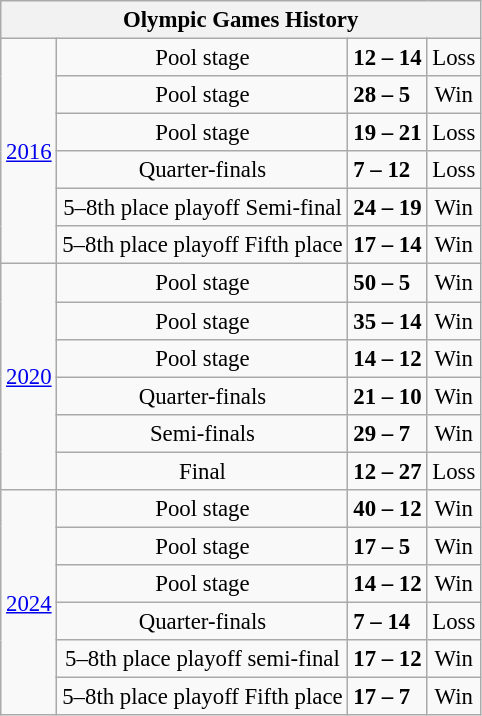<table class="wikitable" style="text-align: center;font-size:95%;">
<tr>
<th colspan=4>Olympic Games History</th>
</tr>
<tr>
<td rowspan=6><a href='#'>2016</a></td>
<td>Pool stage</td>
<td align="left"> <strong>12 – 14</strong> </td>
<td>Loss</td>
</tr>
<tr>
<td>Pool stage</td>
<td align="left"> <strong>28 – 5</strong> </td>
<td>Win</td>
</tr>
<tr>
<td>Pool stage</td>
<td align="left"> <strong>19 – 21</strong> </td>
<td>Loss</td>
</tr>
<tr>
<td>Quarter-finals</td>
<td align="left"> <strong>7 – 12</strong> </td>
<td>Loss</td>
</tr>
<tr>
<td>5–8th place playoff Semi-final</td>
<td align="left"> <strong>24 – 19</strong> </td>
<td>Win</td>
</tr>
<tr>
<td>5–8th place playoff Fifth place</td>
<td align="left"> <strong>17 – 14</strong> </td>
<td>Win</td>
</tr>
<tr>
<td rowspan=6><a href='#'>2020</a></td>
<td>Pool stage</td>
<td align="left"> <strong>50 – 5</strong> </td>
<td>Win</td>
</tr>
<tr>
<td>Pool stage</td>
<td align="left"> <strong>35 – 14</strong> </td>
<td>Win</td>
</tr>
<tr>
<td>Pool stage</td>
<td align="left"> <strong>14 – 12</strong> </td>
<td>Win</td>
</tr>
<tr>
<td>Quarter-finals</td>
<td align="left"> <strong>21 – 10</strong> </td>
<td>Win</td>
</tr>
<tr>
<td>Semi-finals</td>
<td align="left"> <strong>29 – 7</strong> </td>
<td>Win</td>
</tr>
<tr>
<td>Final</td>
<td align="left"> <strong>12 – 27</strong> </td>
<td>Loss</td>
</tr>
<tr>
<td rowspan="6"><a href='#'>2024</a></td>
<td>Pool stage</td>
<td align="left"> <strong>40 – 12</strong> </td>
<td>Win</td>
</tr>
<tr>
<td>Pool stage</td>
<td align="left"> <strong>17 – 5</strong> </td>
<td>Win</td>
</tr>
<tr>
<td>Pool stage</td>
<td align="left"> <strong>14 – 12</strong> </td>
<td>Win</td>
</tr>
<tr>
<td>Quarter-finals</td>
<td align="left"> <strong>7 – 14</strong> </td>
<td>Loss</td>
</tr>
<tr>
<td>5–8th place playoff semi-final</td>
<td align="left"> <strong>17 – 12</strong> </td>
<td>Win</td>
</tr>
<tr>
<td>5–8th place playoff Fifth place</td>
<td align="left"> <strong>17 – 7</strong> </td>
<td>Win</td>
</tr>
</table>
